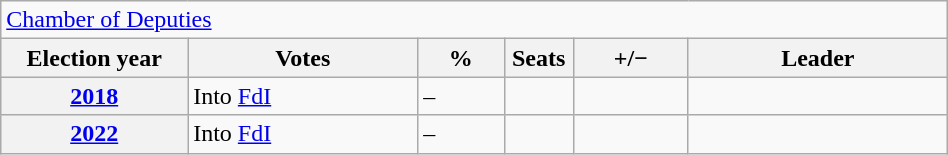<table class=wikitable style="width:50%; border:1px #AAAAFF solid">
<tr>
<td colspan=6><a href='#'>Chamber of Deputies</a></td>
</tr>
<tr>
<th width=13%>Election year</th>
<th width=16%>Votes</th>
<th width=6%>%</th>
<th width=1%>Seats</th>
<th width=8%>+/−</th>
<th width=18%>Leader</th>
</tr>
<tr>
<th><a href='#'>2018</a></th>
<td>Into <a href='#'>FdI</a></td>
<td>–</td>
<td></td>
<td></td>
<td></td>
</tr>
<tr>
<th><a href='#'>2022</a></th>
<td>Into <a href='#'>FdI</a></td>
<td>–</td>
<td></td>
<td></td>
<td></td>
</tr>
</table>
